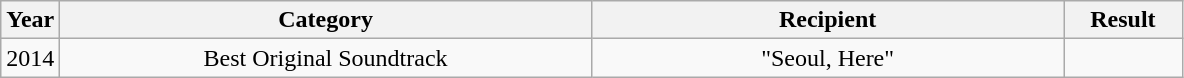<table class="wikitable" style="text-align:center">
<tr>
<th width="5%">Year</th>
<th width="45%">Category</th>
<th width="40%">Recipient</th>
<th width="10%">Result</th>
</tr>
<tr>
<td>2014</td>
<td>Best Original Soundtrack</td>
<td>"Seoul, Here" </td>
<td></td>
</tr>
</table>
